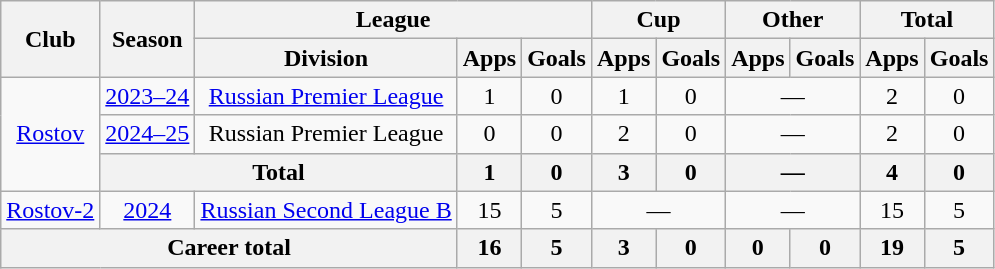<table class="wikitable" style="text-align: center;">
<tr>
<th rowspan="2">Club</th>
<th rowspan="2">Season</th>
<th colspan="3">League</th>
<th colspan="2">Cup</th>
<th colspan="2">Other</th>
<th colspan="2">Total</th>
</tr>
<tr>
<th>Division</th>
<th>Apps</th>
<th>Goals</th>
<th>Apps</th>
<th>Goals</th>
<th>Apps</th>
<th>Goals</th>
<th>Apps</th>
<th>Goals</th>
</tr>
<tr>
<td rowspan="3"><a href='#'>Rostov</a></td>
<td><a href='#'>2023–24</a></td>
<td><a href='#'>Russian Premier League</a></td>
<td>1</td>
<td>0</td>
<td>1</td>
<td>0</td>
<td colspan="2">—</td>
<td>2</td>
<td>0</td>
</tr>
<tr>
<td><a href='#'>2024–25</a></td>
<td>Russian Premier League</td>
<td>0</td>
<td>0</td>
<td>2</td>
<td>0</td>
<td colspan="2">—</td>
<td>2</td>
<td>0</td>
</tr>
<tr>
<th colspan="2">Total</th>
<th>1</th>
<th>0</th>
<th>3</th>
<th>0</th>
<th colspan="2">—</th>
<th>4</th>
<th>0</th>
</tr>
<tr>
<td><a href='#'>Rostov-2</a></td>
<td><a href='#'>2024</a></td>
<td><a href='#'>Russian Second League B</a></td>
<td>15</td>
<td>5</td>
<td colspan="2">—</td>
<td colspan="2">—</td>
<td>15</td>
<td>5</td>
</tr>
<tr>
<th colspan="3">Career total</th>
<th>16</th>
<th>5</th>
<th>3</th>
<th>0</th>
<th>0</th>
<th>0</th>
<th>19</th>
<th>5</th>
</tr>
</table>
